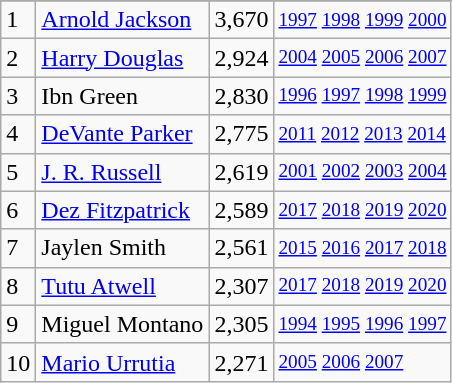<table class="wikitable">
<tr>
</tr>
<tr>
<td>1</td>
<td><a href='#'>Arnold Jackson</a></td>
<td>3,670</td>
<td style="font-size:80%;"><a href='#'>1997</a> <a href='#'>1998</a> <a href='#'>1999</a> <a href='#'>2000</a></td>
</tr>
<tr>
<td>2</td>
<td><a href='#'>Harry Douglas</a></td>
<td>2,924</td>
<td style="font-size:80%;"><a href='#'>2004</a> <a href='#'>2005</a> <a href='#'>2006</a> <a href='#'>2007</a></td>
</tr>
<tr>
<td>3</td>
<td>Ibn Green</td>
<td>2,830</td>
<td style="font-size:80%;"><a href='#'>1996</a> <a href='#'>1997</a> <a href='#'>1998</a> <a href='#'>1999</a></td>
</tr>
<tr>
<td>4</td>
<td><a href='#'>DeVante Parker</a></td>
<td>2,775</td>
<td style="font-size:80%;"><a href='#'>2011</a> <a href='#'>2012</a> <a href='#'>2013</a> <a href='#'>2014</a></td>
</tr>
<tr>
<td>5</td>
<td><a href='#'>J. R. Russell</a></td>
<td>2,619</td>
<td style="font-size:80%;"><a href='#'>2001</a> <a href='#'>2002</a> <a href='#'>2003</a> <a href='#'>2004</a></td>
</tr>
<tr>
<td>6</td>
<td><a href='#'>Dez Fitzpatrick</a></td>
<td>2,589</td>
<td style="font-size:80%;"><a href='#'>2017</a> <a href='#'>2018</a> <a href='#'>2019</a> <a href='#'>2020</a></td>
</tr>
<tr>
<td>7</td>
<td>Jaylen Smith</td>
<td>2,561</td>
<td style="font-size:80%;"><a href='#'>2015</a> <a href='#'>2016</a> <a href='#'>2017</a> <a href='#'>2018</a></td>
</tr>
<tr>
<td>8</td>
<td><a href='#'>Tutu Atwell</a></td>
<td>2,307</td>
<td style="font-size:80%;"><a href='#'>2017</a> <a href='#'>2018</a> <a href='#'>2019</a> <a href='#'>2020</a></td>
</tr>
<tr>
<td>9</td>
<td>Miguel Montano</td>
<td>2,305</td>
<td style="font-size:80%;"><a href='#'>1994</a> <a href='#'>1995</a> <a href='#'>1996</a> <a href='#'>1997</a></td>
</tr>
<tr>
<td>10</td>
<td><a href='#'>Mario Urrutia</a></td>
<td>2,271</td>
<td style="font-size:80%;"><a href='#'>2005</a> <a href='#'>2006</a> <a href='#'>2007</a></td>
</tr>
</table>
